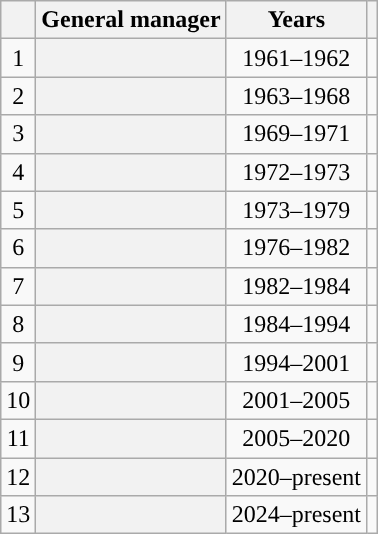<table class="wikitable sortable plainrowheaders" style="text-align:center">
<tr>
<th scope="col"></th>
<th scope="col">General manager</th>
<th scope="col">Years</th>
<th class="unsortable" scope="col"></th>
</tr>
<tr>
<td>1</td>
<th scope="row" style="text-align:center"></th>
<td>1961–1962</td>
<td></td>
</tr>
<tr>
<td>2</td>
<th scope="row" style="text-align:center"></th>
<td>1963–1968</td>
<td></td>
</tr>
<tr>
<td>3</td>
<th scope="row" style="text-align:center"></th>
<td>1969–1971</td>
<td></td>
</tr>
<tr>
<td>4</td>
<th scope="row" style="text-align:center"></th>
<td>1972–1973</td>
<td></td>
</tr>
<tr>
<td>5</td>
<th scope="row" style="text-align:center"></th>
<td>1973–1979</td>
<td></td>
</tr>
<tr>
<td>6</td>
<th scope="row" style="text-align:center"></th>
<td>1976–1982</td>
<td></td>
</tr>
<tr>
<td>7</td>
<th scope="row" style="text-align:center"></th>
<td>1982–1984</td>
<td></td>
</tr>
<tr>
<td>8</td>
<th scope="row" style="text-align:center"></th>
<td>1984–1994</td>
<td></td>
</tr>
<tr>
<td>9</td>
<th scope="row" style="text-align:center"></th>
<td>1994–2001</td>
<td></td>
</tr>
<tr>
<td>10</td>
<th scope="row" style="text-align:center"></th>
<td>2001–2005</td>
<td></td>
</tr>
<tr>
<td>11</td>
<th scope="row" style="text-align:center"></th>
<td>2005–2020</td>
<td></td>
</tr>
<tr>
<td>12</td>
<th scope="row" style="text-align:center"></th>
<td>2020–present</td>
<td></td>
</tr>
<tr>
<td>13</td>
<th scope="row" style="text-align:center"></th>
<td>2024–present</td>
<td></td>
</tr>
</table>
